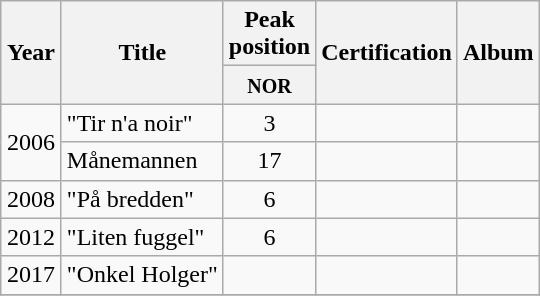<table class="wikitable">
<tr>
<th width="33" rowspan="2" style="text-align:center;">Year</th>
<th rowspan="2">Title</th>
<th colspan="1">Peak <br>position</th>
<th rowspan="2">Certification</th>
<th rowspan="2">Album</th>
</tr>
<tr>
<th align="center"><small>NOR<br></small></th>
</tr>
<tr>
<td align="center" rowspan=2>2006</td>
<td>"Tir n'a noir"</td>
<td align="center">3</td>
<td align="center"></td>
<td align="center"></td>
</tr>
<tr>
<td>Månemannen</td>
<td align="center">17</td>
<td align="center"></td>
<td align="center"></td>
</tr>
<tr>
<td align="center">2008</td>
<td>"På bredden"</td>
<td align="center">6</td>
<td align="center"></td>
<td align="center"></td>
</tr>
<tr>
<td align="center">2012</td>
<td>"Liten fuggel"</td>
<td align="center">6</td>
<td align="center"></td>
<td align="center"></td>
</tr>
<tr>
<td align="center">2017</td>
<td>"Onkel Holger"</td>
<td align="center"></td>
<td align="center"></td>
<td align="center"></td>
</tr>
<tr>
</tr>
</table>
